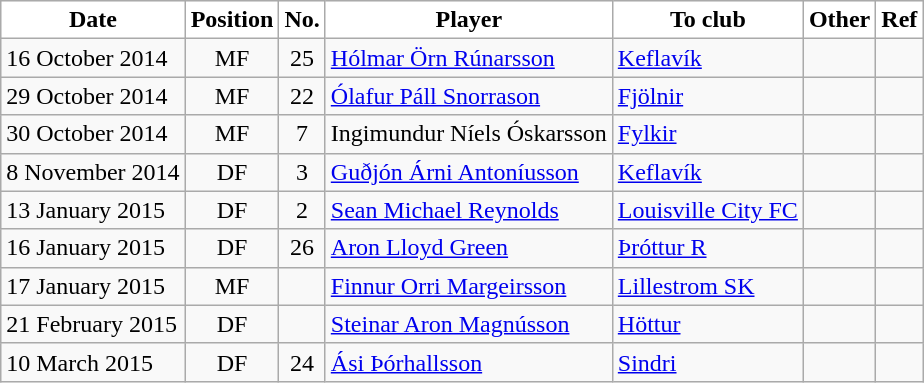<table class="wikitable sortable">
<tr>
<th style="background:#FFFFFF; color:black;"><strong>Date</strong></th>
<th style="background:#FFFFFF; color:black;"><strong>Position</strong></th>
<th style="background:#FFFFFF; color:black;"><strong>No.</strong></th>
<th style="background:#FFFFFF; color:black;"><strong>Player</strong></th>
<th style="background:#FFFFFF; color:black;"><strong>To club</strong></th>
<th style="background:#FFFFFF; color:black;"><strong>Other</strong></th>
<th style="background:#FFFFFF; color:black;"><strong>Ref</strong></th>
</tr>
<tr>
<td>16 October 2014</td>
<td style="text-align:center;">MF</td>
<td style="text-align:center;">25</td>
<td style="text-align:left;"> <a href='#'>Hólmar Örn Rúnarsson</a></td>
<td style="text-align:left;"> <a href='#'>Keflavík</a></td>
<td style="text-align:center;"></td>
<td></td>
</tr>
<tr>
<td>29 October 2014</td>
<td style="text-align:center;">MF</td>
<td style="text-align:center;">22</td>
<td style="text-align:left;"> <a href='#'>Ólafur Páll Snorrason</a></td>
<td style="text-align:left;"> <a href='#'>Fjölnir</a></td>
<td style="text-align:center;"></td>
<td></td>
</tr>
<tr>
<td>30 October 2014</td>
<td style="text-align:center;">MF</td>
<td style="text-align:center;">7</td>
<td style="text-align:left;"> Ingimundur Níels Óskarsson</td>
<td style="text-align:left;"> <a href='#'>Fylkir</a></td>
<td style="text-align:center;"></td>
<td></td>
</tr>
<tr>
<td>8 November 2014</td>
<td style="text-align:center;">DF</td>
<td style="text-align:center;">3</td>
<td style="text-align:left;"> <a href='#'>Guðjón Árni Antoníusson</a></td>
<td style="text-align:left;"> <a href='#'>Keflavík</a></td>
<td></td>
<td></td>
</tr>
<tr>
<td>13 January 2015</td>
<td style="text-align:center;">DF</td>
<td style="text-align:center;">2</td>
<td style="text-align:left;"> <a href='#'>Sean Michael Reynolds</a></td>
<td style="text-align:left;"> <a href='#'>Louisville City FC</a></td>
<td></td>
<td></td>
</tr>
<tr>
<td>16 January 2015</td>
<td style="text-align:center;">DF</td>
<td style="text-align:center;">26</td>
<td style="text-align:left;"> <a href='#'>Aron Lloyd Green</a></td>
<td style="text-align:left;"> <a href='#'>Þróttur R</a></td>
<td></td>
<td></td>
</tr>
<tr>
<td>17 January 2015</td>
<td style="text-align:center;">MF</td>
<td style="text-align:center;"></td>
<td style="text-align:left;"> <a href='#'>Finnur Orri Margeirsson</a></td>
<td style="text-align:left;"> <a href='#'>Lillestrom SK</a></td>
<td></td>
<td></td>
</tr>
<tr>
<td>21 February 2015</td>
<td style="text-align:center;">DF</td>
<td style="text-align:center;"></td>
<td style="text-align:left;"> <a href='#'>Steinar Aron Magnússon</a></td>
<td style="text-align:left;"> <a href='#'>Höttur</a></td>
<td></td>
<td></td>
</tr>
<tr>
<td>10 March 2015</td>
<td style="text-align:center;">DF</td>
<td style="text-align:center;">24</td>
<td style="text-align:left;"> <a href='#'>Ási Þórhallsson</a></td>
<td style="text-align:left;"> <a href='#'>Sindri</a></td>
<td></td>
<td></td>
</tr>
</table>
